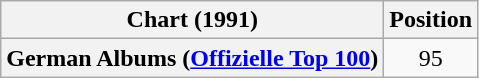<table class="wikitable plainrowheaders" style="text-align:center">
<tr>
<th scope="col">Chart (1991)</th>
<th scope="col">Position</th>
</tr>
<tr>
<th scope="row">German Albums (<a href='#'>Offizielle Top 100</a>)</th>
<td>95</td>
</tr>
</table>
